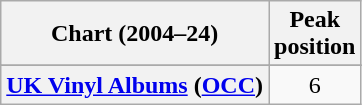<table class="wikitable sortable plainrowheaders" style="text-align:center">
<tr>
<th scope="col">Chart (2004–24)</th>
<th scope="col">Peak<br>position</th>
</tr>
<tr>
</tr>
<tr>
</tr>
<tr>
</tr>
<tr>
<th scope="row"><a href='#'>UK Vinyl Albums</a> (<a href='#'>OCC</a>)</th>
<td>6</td>
</tr>
</table>
